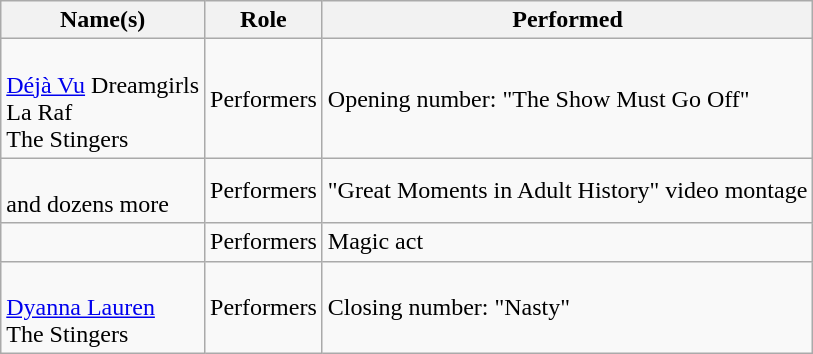<table class="wikitable sortable">
<tr>
<th>Name(s)</th>
<th>Role</th>
<th>Performed</th>
</tr>
<tr>
<td><br><a href='#'>Déjà Vu</a> Dreamgirls<br>La Raf<br>The Stingers</td>
<td>Performers</td>
<td>Opening number: "The Show Must Go Off"</td>
</tr>
<tr>
<td><br>and dozens more</td>
<td>Performers</td>
<td>"Great Moments in Adult History" video montage</td>
</tr>
<tr>
<td></td>
<td>Performers</td>
<td>Magic act</td>
</tr>
<tr>
<td><br><a href='#'>Dyanna Lauren</a><br>The Stingers</td>
<td>Performers</td>
<td>Closing number: "Nasty"</td>
</tr>
</table>
